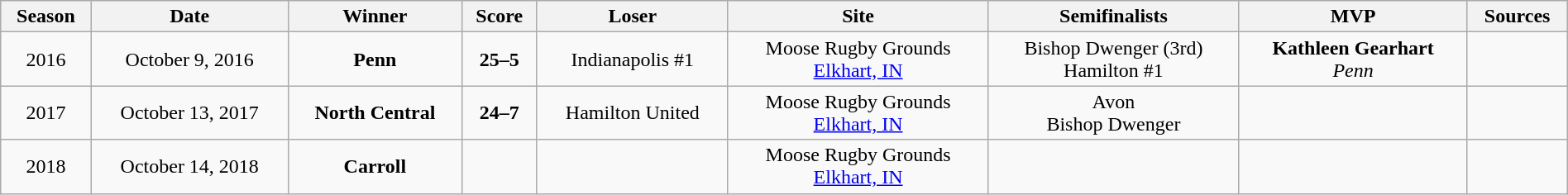<table class="wikitable" style="width:100%;">
<tr>
<th>Season</th>
<th>Date</th>
<th>Winner</th>
<th>Score</th>
<th>Loser</th>
<th>Site</th>
<th>Semifinalists</th>
<th>MVP</th>
<th>Sources</th>
</tr>
<tr>
<td align=center>2016</td>
<td align=center>October 9, 2016</td>
<td align=center><strong>Penn</strong></td>
<td align=center><strong>25–5</strong></td>
<td align=center>Indianapolis #1</td>
<td align=center>Moose Rugby Grounds<br><a href='#'>Elkhart, IN</a></td>
<td align=center>Bishop Dwenger (3rd)<br>Hamilton #1</td>
<td align=center><strong>Kathleen Gearhart</strong><br><em>Penn</em></td>
<td align=center></td>
</tr>
<tr>
<td align=center>2017</td>
<td align=center>October 13, 2017</td>
<td align=center><strong>North Central</strong></td>
<td align=center><strong>24–7</strong></td>
<td align=center>Hamilton United</td>
<td align=center>Moose Rugby Grounds<br><a href='#'>Elkhart, IN</a></td>
<td align=center>Avon<br>Bishop Dwenger</td>
<td align=center></td>
<td align=center></td>
</tr>
<tr>
<td align=center>2018</td>
<td align=center>October 14, 2018</td>
<td align=center><strong>Carroll</strong></td>
<td align=center></td>
<td align=center></td>
<td align=center>Moose Rugby Grounds<br><a href='#'>Elkhart, IN</a></td>
<td align=center><br></td>
<td align=center></td>
<td align=center></td>
</tr>
</table>
